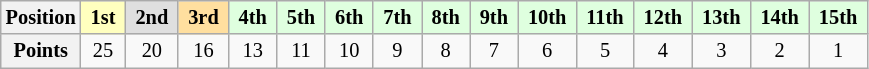<table class="wikitable" style="font-size:85%; text-align:center">
<tr>
<th>Position</th>
<td style="background:#ffffbf;"> <strong>1st</strong> </td>
<td style="background:#dfdfdf;"> <strong>2nd</strong> </td>
<td style="background:#ffdf9f;"> <strong>3rd</strong> </td>
<td style="background:#dfffdf;"> <strong>4th</strong> </td>
<td style="background:#dfffdf;"> <strong>5th</strong> </td>
<td style="background:#dfffdf;"> <strong>6th</strong> </td>
<td style="background:#dfffdf;"> <strong>7th</strong> </td>
<td style="background:#dfffdf;"> <strong>8th</strong> </td>
<td style="background:#dfffdf;"> <strong>9th</strong> </td>
<td style="background:#dfffdf;"> <strong>10th</strong> </td>
<td style="background:#dfffdf;"> <strong>11th</strong> </td>
<td style="background:#dfffdf;"> <strong>12th</strong> </td>
<td style="background:#dfffdf;"> <strong>13th</strong> </td>
<td style="background:#dfffdf;"> <strong>14th</strong> </td>
<td style="background:#dfffdf;"> <strong>15th</strong> </td>
</tr>
<tr>
<th>Points</th>
<td>25</td>
<td>20</td>
<td>16</td>
<td>13</td>
<td>11</td>
<td>10</td>
<td>9</td>
<td>8</td>
<td>7</td>
<td>6</td>
<td>5</td>
<td>4</td>
<td>3</td>
<td>2</td>
<td>1</td>
</tr>
</table>
